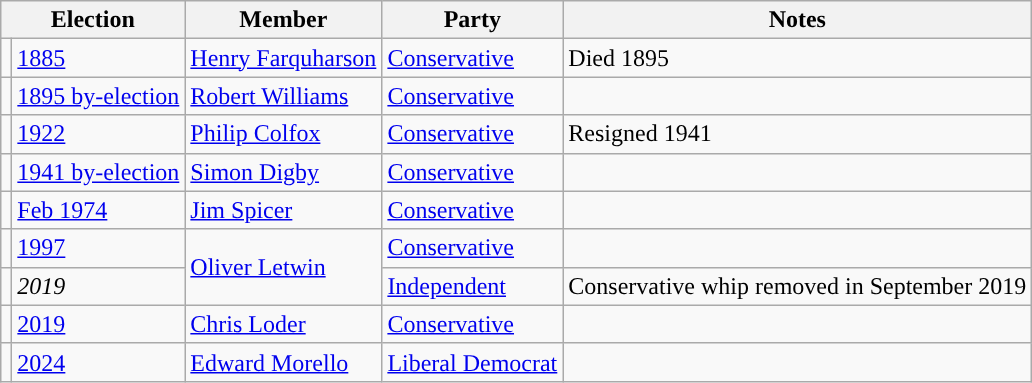<table class="wikitable">
<tr>
<th colspan="2">Election</th>
<th>Member</th>
<th>Party</th>
<th>Notes</th>
</tr>
<tr>
<td style="color:inherit;background-color: "></td>
<td><a href='#'>1885</a></td>
<td><a href='#'>Henry Farquharson</a></td>
<td><a href='#'>Conservative</a></td>
<td>Died 1895</td>
</tr>
<tr>
<td style="color:inherit;background-color: "></td>
<td><a href='#'>1895 by-election</a></td>
<td><a href='#'>Robert Williams</a></td>
<td><a href='#'>Conservative</a></td>
<td></td>
</tr>
<tr>
<td style="color:inherit;background-color: "></td>
<td><a href='#'>1922</a></td>
<td><a href='#'>Philip Colfox</a></td>
<td><a href='#'>Conservative</a></td>
<td>Resigned 1941</td>
</tr>
<tr>
<td style="color:inherit;background-color: "></td>
<td><a href='#'>1941 by-election</a></td>
<td><a href='#'>Simon Digby</a></td>
<td><a href='#'>Conservative</a></td>
<td></td>
</tr>
<tr>
<td style="color:inherit;background-color: "></td>
<td><a href='#'>Feb 1974</a></td>
<td><a href='#'>Jim Spicer</a></td>
<td><a href='#'>Conservative</a></td>
<td></td>
</tr>
<tr>
<td style="color:inherit;background-color: "></td>
<td><a href='#'>1997</a></td>
<td rowspan="2"><a href='#'>Oliver Letwin</a></td>
<td><a href='#'>Conservative</a></td>
<td></td>
</tr>
<tr>
<td style="color:inherit;background-color: "></td>
<td><em>2019</em></td>
<td><a href='#'>Independent</a></td>
<td>Conservative whip removed in September 2019</td>
</tr>
<tr>
<td style="color:inherit;background-color: "></td>
<td><a href='#'>2019</a></td>
<td><a href='#'>Chris Loder</a></td>
<td><a href='#'>Conservative</a></td>
<td></td>
</tr>
<tr>
<td style="color:inherit;background-color: "></td>
<td><a href='#'>2024</a></td>
<td rowspan="2"><a href='#'>Edward Morello</a></td>
<td><a href='#'>Liberal Democrat</a></td>
</tr>
</table>
